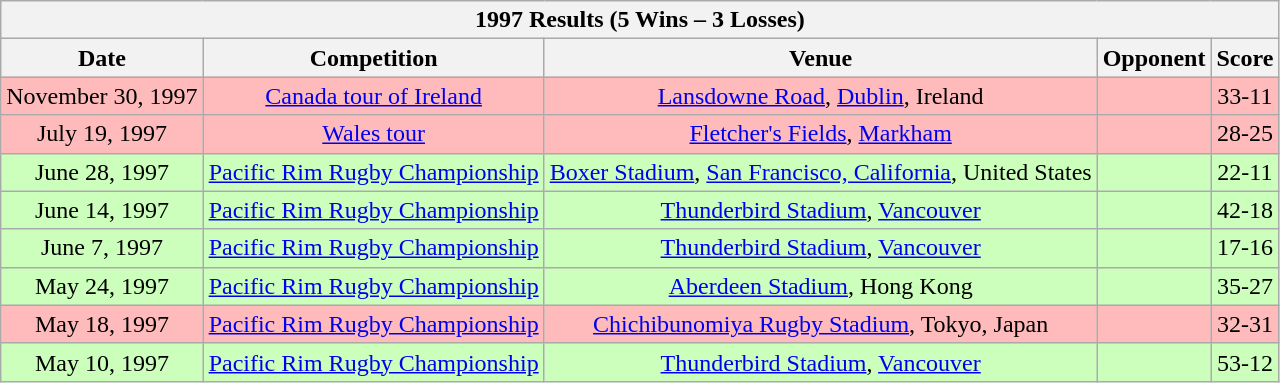<table class="wikitable sortable">
<tr>
<th colspan="5"><strong>1997 Results (5 Wins – 3 Losses)</strong></th>
</tr>
<tr>
<th>Date</th>
<th>Competition</th>
<th>Venue</th>
<th>Opponent</th>
<th>Score</th>
</tr>
<tr style="background:#fbb;">
<td align=center>November 30, 1997</td>
<td align=center><a href='#'>Canada tour of Ireland</a></td>
<td align=center><a href='#'>Lansdowne Road</a>, <a href='#'>Dublin</a>, Ireland</td>
<td></td>
<td align=center>33-11</td>
</tr>
<tr style="background:#fbb;">
<td align=center>July 19, 1997</td>
<td align=center><a href='#'>Wales tour</a></td>
<td align=center><a href='#'>Fletcher's Fields</a>, <a href='#'>Markham</a></td>
<td></td>
<td align=center>28-25</td>
</tr>
<tr style="background:#cfb;">
<td align=center>June 28, 1997</td>
<td align=center><a href='#'>Pacific Rim Rugby Championship</a></td>
<td align=center><a href='#'>Boxer Stadium</a>, <a href='#'>San Francisco, California</a>, United States</td>
<td></td>
<td align=center>22-11</td>
</tr>
<tr style="background:#cfb;">
<td align=center>June 14, 1997</td>
<td align=center><a href='#'>Pacific Rim Rugby Championship</a></td>
<td align=center><a href='#'>Thunderbird Stadium</a>, <a href='#'>Vancouver</a></td>
<td></td>
<td align=center>42-18</td>
</tr>
<tr style="background:#cfb;">
<td align=center>June 7, 1997</td>
<td align=center><a href='#'>Pacific Rim Rugby Championship</a></td>
<td align=center><a href='#'>Thunderbird Stadium</a>, <a href='#'>Vancouver</a></td>
<td></td>
<td align=center>17-16</td>
</tr>
<tr style="background:#cfb;">
<td align=center>May 24, 1997</td>
<td align=center><a href='#'>Pacific Rim Rugby Championship</a></td>
<td align=center><a href='#'>Aberdeen Stadium</a>, Hong Kong</td>
<td></td>
<td align=center>35-27</td>
</tr>
<tr style="background:#fbb;">
<td align=center>May 18, 1997</td>
<td align=center><a href='#'>Pacific Rim Rugby Championship</a></td>
<td align=center><a href='#'>Chichibunomiya Rugby Stadium</a>, Tokyo, Japan</td>
<td></td>
<td align=center>32-31</td>
</tr>
<tr style="background:#cfb;">
<td align=center>May 10, 1997</td>
<td align=center><a href='#'>Pacific Rim Rugby Championship</a></td>
<td align=center><a href='#'>Thunderbird Stadium</a>, <a href='#'>Vancouver</a></td>
<td></td>
<td align=center>53-12</td>
</tr>
</table>
